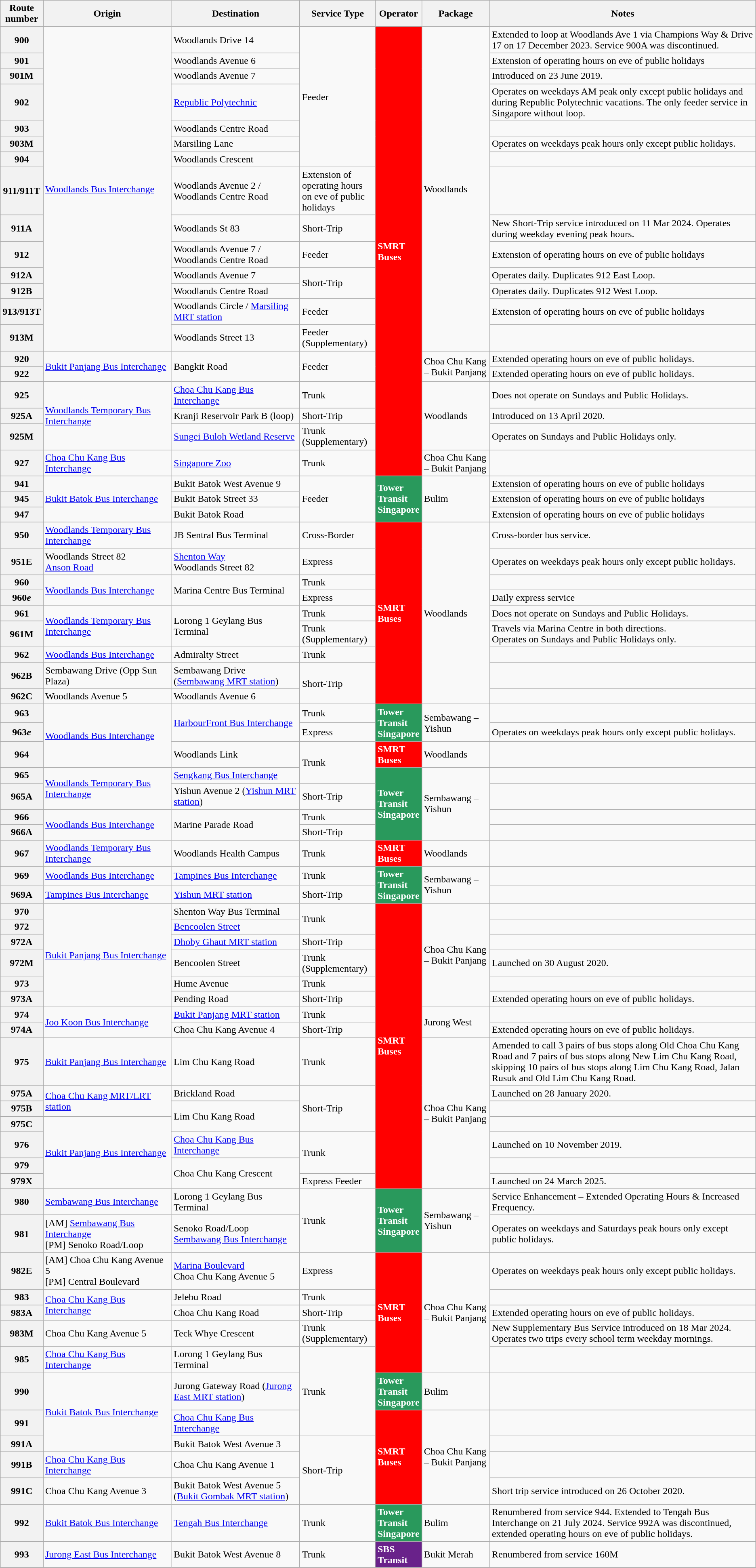<table class="wikitable">
<tr>
<th style="width:4%;">Route<br>number</th>
<th style="width:17%;">Origin</th>
<th style="width:17%;">Destination</th>
<th style="width:10%;">Service Type</th>
<th style="width:5%;">Operator</th>
<th style="width:9%;">Package</th>
<th>Notes</th>
</tr>
<tr>
<th>900</th>
<td rowspan="14"><a href='#'>Woodlands Bus Interchange</a></td>
<td>Woodlands Drive 14</td>
<td rowspan="7">Feeder</td>
<td rowspan="20" style="background-color:#ff0000; color: white"><strong>SMRT Buses</strong></td>
<td rowspan="14">Woodlands</td>
<td>Extended to loop at Woodlands Ave 1 via Champions Way & Drive 17 on 17 December 2023. Service 900A was discontinued.</td>
</tr>
<tr>
<th>901</th>
<td>Woodlands Avenue 6</td>
<td>Extension of operating hours on eve of public holidays</td>
</tr>
<tr>
<th>901M</th>
<td>Woodlands Avenue 7</td>
<td>Introduced on 23 June 2019.</td>
</tr>
<tr>
<th>902</th>
<td><a href='#'>Republic Polytechnic</a></td>
<td>Operates on weekdays AM peak only except public holidays and during Republic Polytechnic vacations. The only feeder service in Singapore without loop.</td>
</tr>
<tr>
<th>903</th>
<td>Woodlands Centre Road</td>
<td></td>
</tr>
<tr>
<th>903M</th>
<td>Marsiling Lane</td>
<td>Operates on weekdays peak hours only except public holidays.</td>
</tr>
<tr>
<th>904</th>
<td>Woodlands Crescent</td>
<td></td>
</tr>
<tr>
<th>911/911T</th>
<td>Woodlands Avenue 2 / Woodlands Centre Road</td>
<td>Extension of operating hours on eve of public holidays</td>
</tr>
<tr>
<th>911A</th>
<td>Woodlands St 83</td>
<td>Short-Trip</td>
<td>New Short-Trip service introduced on 11 Mar 2024. Operates during weekday evening peak hours.</td>
</tr>
<tr>
<th>912</th>
<td>Woodlands Avenue 7 / Woodlands Centre Road</td>
<td>Feeder</td>
<td>Extension of operating hours on eve of public holidays</td>
</tr>
<tr>
<th>912A</th>
<td>Woodlands Avenue 7</td>
<td rowspan="2">Short-Trip</td>
<td>Operates daily. Duplicates 912 East Loop.</td>
</tr>
<tr>
<th>912B</th>
<td>Woodlands Centre Road</td>
<td>Operates daily. Duplicates 912 West Loop.</td>
</tr>
<tr>
<th>913/913T</th>
<td>Woodlands Circle / <a href='#'>Marsiling MRT station</a></td>
<td>Feeder</td>
<td>Extension of operating hours on eve of public holidays</td>
</tr>
<tr>
<th>913M</th>
<td>Woodlands Street 13</td>
<td>Feeder (Supplementary)</td>
<td></td>
</tr>
<tr>
<th>920</th>
<td rowspan="2"><a href='#'>Bukit Panjang Bus Interchange</a></td>
<td rowspan="2">Bangkit Road</td>
<td rowspan="2">Feeder</td>
<td rowspan="2">Choa Chu Kang – Bukit Panjang</td>
<td>Extended operating hours on eve of public holidays.</td>
</tr>
<tr>
<th>922</th>
<td>Extended operating hours on eve of public holidays.</td>
</tr>
<tr>
<th>925</th>
<td rowspan="3"><a href='#'>Woodlands Temporary Bus Interchange</a></td>
<td><a href='#'>Choa Chu Kang Bus Interchange</a></td>
<td>Trunk</td>
<td rowspan="3">Woodlands</td>
<td>Does not operate on Sundays and Public Holidays.</td>
</tr>
<tr>
<th>925A</th>
<td>Kranji Reservoir Park B (loop)</td>
<td>Short-Trip</td>
<td>Introduced on 13 April 2020.</td>
</tr>
<tr>
<th>925M</th>
<td><a href='#'>Sungei Buloh Wetland Reserve</a></td>
<td>Trunk (Supplementary)</td>
<td>Operates on Sundays and Public Holidays only.</td>
</tr>
<tr>
<th>927</th>
<td><a href='#'>Choa Chu Kang Bus Interchange</a></td>
<td><a href='#'>Singapore Zoo</a></td>
<td>Trunk</td>
<td>Choa Chu Kang – Bukit Panjang</td>
<td></td>
</tr>
<tr>
<th>941</th>
<td rowspan="3"><a href='#'>Bukit Batok Bus Interchange</a></td>
<td>Bukit Batok West Avenue 9</td>
<td rowspan="3">Feeder</td>
<td rowspan="3" style="background-color:#29995c; color: white"><strong>Tower Transit Singapore</strong></td>
<td rowspan="3">Bulim</td>
<td>Extension of operating hours on eve of public holidays</td>
</tr>
<tr>
<th>945</th>
<td>Bukit Batok Street 33</td>
<td>Extension of operating hours on eve of public holidays</td>
</tr>
<tr>
<th>947</th>
<td>Bukit Batok Road</td>
<td>Extension of operating hours on eve of public holidays</td>
</tr>
<tr>
<th>950</th>
<td><a href='#'>Woodlands Temporary Bus Interchange</a></td>
<td>JB Sentral Bus Terminal</td>
<td>Cross-Border</td>
<td rowspan="9" style="background-color:#ff0000; color: white"><strong>SMRT Buses</strong></td>
<td rowspan="9">Woodlands</td>
<td>Cross-border bus service.</td>
</tr>
<tr>
<th>951E</th>
<td>Woodlands Street 82<br><a href='#'>Anson Road</a></td>
<td><a href='#'>Shenton Way</a><br>Woodlands Street 82</td>
<td>Express</td>
<td>Operates on weekdays peak hours only except public holidays.</td>
</tr>
<tr>
<th>960</th>
<td rowspan="2"><a href='#'>Woodlands Bus Interchange</a></td>
<td rowspan="2">Marina Centre Bus Terminal</td>
<td>Trunk</td>
<td></td>
</tr>
<tr>
<th>960<em>e</em></th>
<td>Express</td>
<td>Daily express service</td>
</tr>
<tr>
<th>961</th>
<td rowspan="2"><a href='#'>Woodlands Temporary Bus Interchange</a></td>
<td rowspan="2">Lorong 1 Geylang Bus Terminal</td>
<td>Trunk</td>
<td>Does not operate on Sundays and Public Holidays.</td>
</tr>
<tr>
<th>961M</th>
<td>Trunk (Supplementary)</td>
<td>Travels via Marina Centre in both directions.<br>Operates on Sundays and Public Holidays only.</td>
</tr>
<tr>
<th>962</th>
<td><a href='#'>Woodlands Bus Interchange</a></td>
<td>Admiralty Street</td>
<td>Trunk</td>
<td></td>
</tr>
<tr>
<th>962B</th>
<td>Sembawang Drive (Opp Sun Plaza)</td>
<td>Sembawang Drive (<a href='#'>Sembawang MRT station</a>)</td>
<td rowspan="2">Short-Trip</td>
<td></td>
</tr>
<tr>
<th>962C</th>
<td>Woodlands Avenue 5</td>
<td>Woodlands Avenue 6</td>
<td></td>
</tr>
<tr>
<th>963</th>
<td rowspan="3"><a href='#'>Woodlands Bus Interchange</a></td>
<td rowspan="2"><a href='#'>HarbourFront Bus Interchange</a></td>
<td>Trunk</td>
<td rowspan="2" style="background-color:#29995c; color: white"><strong>Tower Transit Singapore</strong></td>
<td rowspan=2>Sembawang – Yishun</td>
<td></td>
</tr>
<tr>
<th>963<em>e</em></th>
<td>Express</td>
<td>Operates on weekdays peak hours only except public holidays.</td>
</tr>
<tr>
<th>964</th>
<td>Woodlands Link</td>
<td rowspan="2">Trunk</td>
<td style="background-color:#ff0000; color: white"><strong>SMRT Buses</strong></td>
<td>Woodlands</td>
<td></td>
</tr>
<tr>
<th>965</th>
<td rowspan="2"><a href='#'>Woodlands Temporary Bus Interchange</a></td>
<td><a href='#'>Sengkang Bus Interchange</a></td>
<td rowspan="4" style="background-color:#29995c; color: white"><strong>Tower Transit Singapore</strong></td>
<td rowspan="4">Sembawang – Yishun</td>
<td></td>
</tr>
<tr>
<th>965A</th>
<td>Yishun Avenue 2 (<a href='#'>Yishun MRT station</a>)</td>
<td>Short-Trip</td>
<td></td>
</tr>
<tr>
<th>966</th>
<td rowspan="2"><a href='#'>Woodlands Bus Interchange</a></td>
<td rowspan="2">Marine Parade Road</td>
<td>Trunk</td>
<td></td>
</tr>
<tr>
<th>966A</th>
<td>Short-Trip</td>
<td></td>
</tr>
<tr>
<th>967</th>
<td><a href='#'>Woodlands Temporary Bus Interchange</a></td>
<td>Woodlands Health Campus</td>
<td>Trunk</td>
<td style="background-color:#ff0000; color: white"><strong>SMRT Buses</strong></td>
<td>Woodlands</td>
<td></td>
</tr>
<tr>
<th>969</th>
<td><a href='#'>Woodlands Bus Interchange</a></td>
<td><a href='#'>Tampines Bus Interchange</a></td>
<td>Trunk</td>
<td rowspan="2" style="background-color:#29995c; color: white"><strong>Tower Transit Singapore</strong></td>
<td rowspan="2">Sembawang – Yishun</td>
<td></td>
</tr>
<tr>
<th>969A</th>
<td><a href='#'>Tampines Bus Interchange</a></td>
<td><a href='#'>Yishun MRT station</a></td>
<td>Short-Trip</td>
<td></td>
</tr>
<tr>
<th>970</th>
<td rowspan="6"><a href='#'>Bukit Panjang Bus Interchange</a></td>
<td>Shenton Way Bus Terminal</td>
<td rowspan="2">Trunk</td>
<td rowspan="15" style="background-color:#ff0000; color: white"><strong>SMRT Buses</strong></td>
<td rowspan="6">Choa Chu Kang – Bukit Panjang</td>
<td></td>
</tr>
<tr>
<th>972</th>
<td><a href='#'>Bencoolen Street</a></td>
<td></td>
</tr>
<tr>
<th>972A</th>
<td><a href='#'>Dhoby Ghaut MRT station</a></td>
<td>Short-Trip</td>
<td></td>
</tr>
<tr>
<th>972M</th>
<td>Bencoolen Street</td>
<td>Trunk (Supplementary)</td>
<td>Launched on 30 August 2020.</td>
</tr>
<tr>
<th>973</th>
<td>Hume Avenue</td>
<td>Trunk</td>
<td></td>
</tr>
<tr>
<th>973A</th>
<td>Pending Road</td>
<td>Short-Trip</td>
<td>Extended operating hours on eve of public holidays.</td>
</tr>
<tr>
<th>974</th>
<td rowspan="2"><a href='#'>Joo Koon Bus Interchange</a></td>
<td><a href='#'>Bukit Panjang MRT station</a></td>
<td>Trunk</td>
<td rowspan="2">Jurong West</td>
<td></td>
</tr>
<tr>
<th>974A</th>
<td>Choa Chu Kang Avenue 4</td>
<td>Short-Trip</td>
<td>Extended operating hours on eve of public holidays.</td>
</tr>
<tr>
<th>975</th>
<td><a href='#'>Bukit Panjang Bus Interchange</a></td>
<td>Lim Chu Kang Road</td>
<td>Trunk</td>
<td rowspan="7">Choa Chu Kang – Bukit Panjang</td>
<td>Amended to call 3 pairs of bus stops along Old Choa Chu Kang Road and 7 pairs of bus stops along New Lim Chu Kang Road, skipping 10 pairs of bus stops along Lim Chu Kang Road, Jalan Rusuk and Old Lim Chu Kang Road.</td>
</tr>
<tr>
<th>975A</th>
<td rowspan="2"><a href='#'>Choa Chu Kang MRT/LRT station</a></td>
<td>Brickland Road</td>
<td rowspan="3">Short-Trip</td>
<td>Launched on 28 January 2020.</td>
</tr>
<tr>
<th>975B</th>
<td rowspan="2">Lim Chu Kang Road</td>
<td></td>
</tr>
<tr>
<th>975C</th>
<td rowspan="4"><a href='#'>Bukit Panjang Bus Interchange</a></td>
<td></td>
</tr>
<tr>
<th>976</th>
<td><a href='#'>Choa Chu Kang Bus Interchange</a></td>
<td rowspan="2">Trunk</td>
<td>Launched on 10 November 2019.</td>
</tr>
<tr>
<th>979</th>
<td rowspan="2">Choa Chu Kang Crescent</td>
<td></td>
</tr>
<tr>
<th>979X</th>
<td>Express Feeder</td>
<td>Launched on 24 March 2025.</td>
</tr>
<tr>
<th>980</th>
<td><a href='#'>Sembawang Bus Interchange</a></td>
<td>Lorong 1 Geylang Bus Terminal</td>
<td rowspan="2">Trunk</td>
<td rowspan="2" style="background-color:#29995c; color: white"><strong>Tower Transit Singapore</strong></td>
<td rowspan="2">Sembawang – Yishun</td>
<td>Service Enhancement – Extended Operating Hours & Increased Frequency.</td>
</tr>
<tr>
<th>981</th>
<td>[AM] <a href='#'>Sembawang Bus Interchange</a><br>[PM] Senoko Road/Loop</td>
<td>Senoko Road/Loop<br><a href='#'>Sembawang Bus Interchange</a></td>
<td>Operates on weekdays and Saturdays peak hours only except public holidays.</td>
</tr>
<tr>
<th>982E</th>
<td>[AM] Choa Chu Kang Avenue 5<br>[PM] Central Boulevard</td>
<td><a href='#'>Marina Boulevard</a><br>Choa Chu Kang Avenue 5</td>
<td>Express</td>
<td rowspan="5" style="background-color:#ff0000; color: white"><strong>SMRT Buses</strong></td>
<td rowspan="5">Choa Chu Kang – Bukit Panjang</td>
<td>Operates on weekdays peak hours only except public holidays.</td>
</tr>
<tr>
<th>983</th>
<td rowspan="2"><a href='#'>Choa Chu Kang Bus Interchange</a></td>
<td>Jelebu Road</td>
<td>Trunk</td>
<td></td>
</tr>
<tr>
<th>983A</th>
<td>Choa Chu Kang Road</td>
<td>Short-Trip</td>
<td>Extended operating hours on eve of public holidays.</td>
</tr>
<tr>
<th>983M</th>
<td>Choa Chu Kang Avenue 5</td>
<td>Teck Whye Crescent</td>
<td>Trunk (Supplementary)</td>
<td>New Supplementary Bus Service introduced on 18 Mar 2024. Operates two trips every school term weekday mornings.</td>
</tr>
<tr>
<th>985</th>
<td><a href='#'>Choa Chu Kang Bus Interchange</a></td>
<td>Lorong 1 Geylang Bus Terminal</td>
<td rowspan="3">Trunk</td>
<td></td>
</tr>
<tr>
<th>990</th>
<td rowspan="3"><a href='#'>Bukit Batok Bus Interchange</a></td>
<td>Jurong Gateway Road (<a href='#'>Jurong East MRT station</a>)</td>
<td style="background-color:#29995c; color: white"><strong>Tower Transit Singapore</strong></td>
<td>Bulim</td>
<td></td>
</tr>
<tr>
<th>991</th>
<td><a href='#'>Choa Chu Kang Bus Interchange</a></td>
<td rowspan="4" style="background-color:#ff0000; color: white"><strong>SMRT Buses</strong></td>
<td rowspan="4">Choa Chu Kang – Bukit Panjang</td>
<td></td>
</tr>
<tr>
<th>991A</th>
<td>Bukit Batok West Avenue 3</td>
<td rowspan="3">Short-Trip</td>
<td></td>
</tr>
<tr>
<th>991B</th>
<td><a href='#'>Choa Chu Kang Bus Interchange</a></td>
<td>Choa Chu Kang Avenue 1</td>
<td></td>
</tr>
<tr>
<th>991C</th>
<td>Choa Chu Kang Avenue 3</td>
<td>Bukit Batok West Avenue 5 (<a href='#'>Bukit Gombak MRT station</a>)</td>
<td>Short trip service introduced on 26 October 2020.</td>
</tr>
<tr>
<th>992</th>
<td><a href='#'>Bukit Batok Bus Interchange</a></td>
<td><a href='#'>Tengah Bus Interchange</a></td>
<td>Trunk</td>
<td style="background-color:#29995c; color: white"><strong>Tower Transit Singapore</strong></td>
<td>Bulim</td>
<td>Renumbered from service 944. Extended to Tengah Bus Interchange on 21 July 2024. Service 992A was discontinued, extended operating hours on eve of public holidays.</td>
</tr>
<tr>
<th>993</th>
<td><a href='#'>Jurong East Bus Interchange</a></td>
<td>Bukit Batok West Avenue 8</td>
<td>Trunk</td>
<td style="background-color:#69228A; color: white"><strong>SBS Transit</strong></td>
<td>Bukit Merah</td>
<td>Renumbered from service 160M</td>
</tr>
</table>
